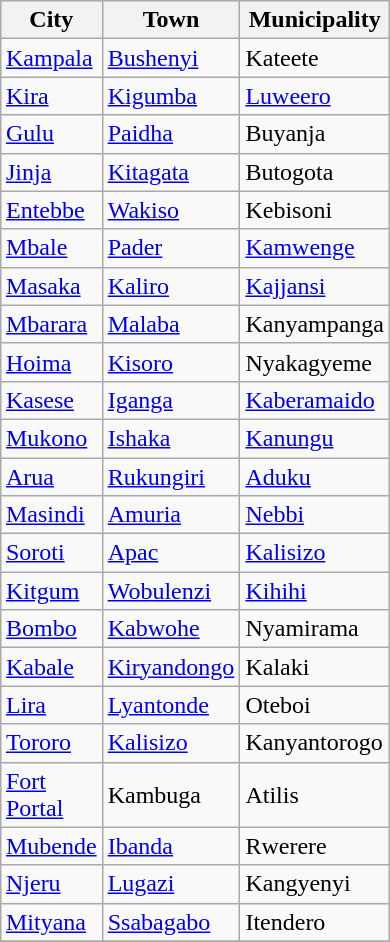<table class="wikitable sortable" style="margin-left:auto;margin-right:auto">
<tr>
<th style="width:2em;">City</th>
<th>Town</th>
<th>Municipality</th>
</tr>
<tr>
<td><a href='#'>Kampala</a></td>
<td><a href='#'>Bushenyi</a></td>
<td>Kateete</td>
</tr>
<tr>
<td><a href='#'>Kira</a></td>
<td><a href='#'>Kigumba</a></td>
<td><a href='#'>Luweero</a></td>
</tr>
<tr>
<td><a href='#'>Gulu</a></td>
<td><a href='#'>Paidha</a></td>
<td>Buyanja</td>
</tr>
<tr>
<td><a href='#'>Jinja</a></td>
<td><a href='#'>Kitagata</a></td>
<td>Butogota</td>
</tr>
<tr>
<td><a href='#'>Entebbe</a></td>
<td><a href='#'>Wakiso</a></td>
<td>Kebisoni</td>
</tr>
<tr>
<td><a href='#'>Mbale</a></td>
<td><a href='#'>Pader</a></td>
<td><a href='#'>Kamwenge</a></td>
</tr>
<tr>
<td><a href='#'>Masaka</a></td>
<td><a href='#'>Kaliro</a></td>
<td><a href='#'>Kajjansi</a></td>
</tr>
<tr>
<td><a href='#'>Mbarara</a></td>
<td><a href='#'>Malaba</a></td>
<td>Kanyampanga</td>
</tr>
<tr>
<td><a href='#'>Hoima</a></td>
<td><a href='#'>Kisoro</a></td>
<td>Nyakagyeme</td>
</tr>
<tr>
<td><a href='#'>Kasese</a></td>
<td><a href='#'>Iganga</a></td>
<td><a href='#'>Kaberamaido</a></td>
</tr>
<tr>
<td><a href='#'>Mukono</a></td>
<td><a href='#'>Ishaka</a></td>
<td><a href='#'>Kanungu</a></td>
</tr>
<tr>
<td><a href='#'>Arua</a></td>
<td><a href='#'>Rukungiri</a></td>
<td><a href='#'>Aduku</a></td>
</tr>
<tr>
<td><a href='#'>Masindi</a></td>
<td><a href='#'>Amuria</a></td>
<td><a href='#'>Nebbi</a></td>
</tr>
<tr>
<td><a href='#'>Soroti</a></td>
<td><a href='#'>Apac</a></td>
<td><a href='#'>Kalisizo</a></td>
</tr>
<tr>
<td><a href='#'>Kitgum</a></td>
<td><a href='#'>Wobulenzi</a></td>
<td><a href='#'>Kihihi</a></td>
</tr>
<tr>
<td><a href='#'>Bombo</a></td>
<td><a href='#'>Kabwohe</a></td>
<td>Nyamirama</td>
</tr>
<tr>
<td><a href='#'>Kabale</a></td>
<td><a href='#'>Kiryandongo</a></td>
<td>Kalaki</td>
</tr>
<tr>
<td><a href='#'>Lira</a></td>
<td><a href='#'>Lyantonde</a></td>
<td>Oteboi</td>
</tr>
<tr>
<td><a href='#'>Tororo</a></td>
<td><a href='#'>Kalisizo</a></td>
<td>Kanyantorogo</td>
</tr>
<tr>
<td><a href='#'>Fort Portal</a></td>
<td>Kambuga</td>
<td>Atilis</td>
</tr>
<tr>
<td><a href='#'>Mubende</a></td>
<td><a href='#'>Ibanda</a></td>
<td>Rwerere</td>
</tr>
<tr>
<td><a href='#'>Njeru</a></td>
<td><a href='#'>Lugazi</a></td>
<td>Kangyenyi</td>
</tr>
<tr>
<td><a href='#'>Mityana</a></td>
<td><a href='#'>Ssabagabo</a></td>
<td>Itendero</td>
</tr>
<tr>
</tr>
</table>
